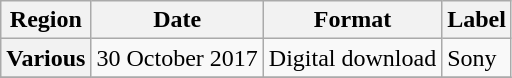<table class="wikitable plainrowheaders unsortable">
<tr>
<th>Region</th>
<th>Date</th>
<th>Format</th>
<th>Label</th>
</tr>
<tr>
<th scope="row">Various</th>
<td>30 October 2017</td>
<td>Digital download</td>
<td>Sony</td>
</tr>
<tr>
</tr>
</table>
